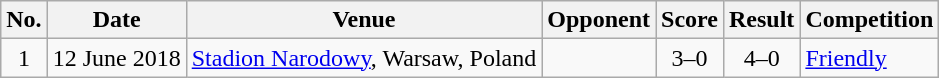<table class="wikitable sortable">
<tr>
<th scope="col">No.</th>
<th scope="col">Date</th>
<th scope="col">Venue</th>
<th scope="col">Opponent</th>
<th scope="col">Score</th>
<th scope="col">Result</th>
<th scope="col">Competition</th>
</tr>
<tr>
<td style="text-align:center">1</td>
<td>12 June 2018</td>
<td><a href='#'>Stadion Narodowy</a>, Warsaw, Poland</td>
<td></td>
<td style="text-align:center">3–0</td>
<td style="text-align:center">4–0</td>
<td><a href='#'>Friendly</a></td>
</tr>
</table>
